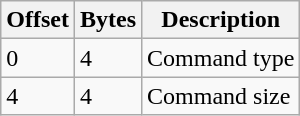<table class="wikitable">
<tr>
<th>Offset</th>
<th>Bytes</th>
<th>Description</th>
</tr>
<tr>
<td>0</td>
<td>4</td>
<td>Command type</td>
</tr>
<tr>
<td>4</td>
<td>4</td>
<td>Command size</td>
</tr>
</table>
